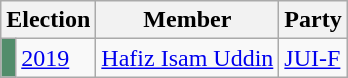<table class="wikitable">
<tr>
<th colspan="2">Election</th>
<th>Member</th>
<th>Party</th>
</tr>
<tr>
<td bgcolor="#528d6b"></td>
<td><a href='#'>2019</a></td>
<td><a href='#'>Hafiz Isam Uddin</a></td>
<td><a href='#'>JUI-F</a></td>
</tr>
</table>
